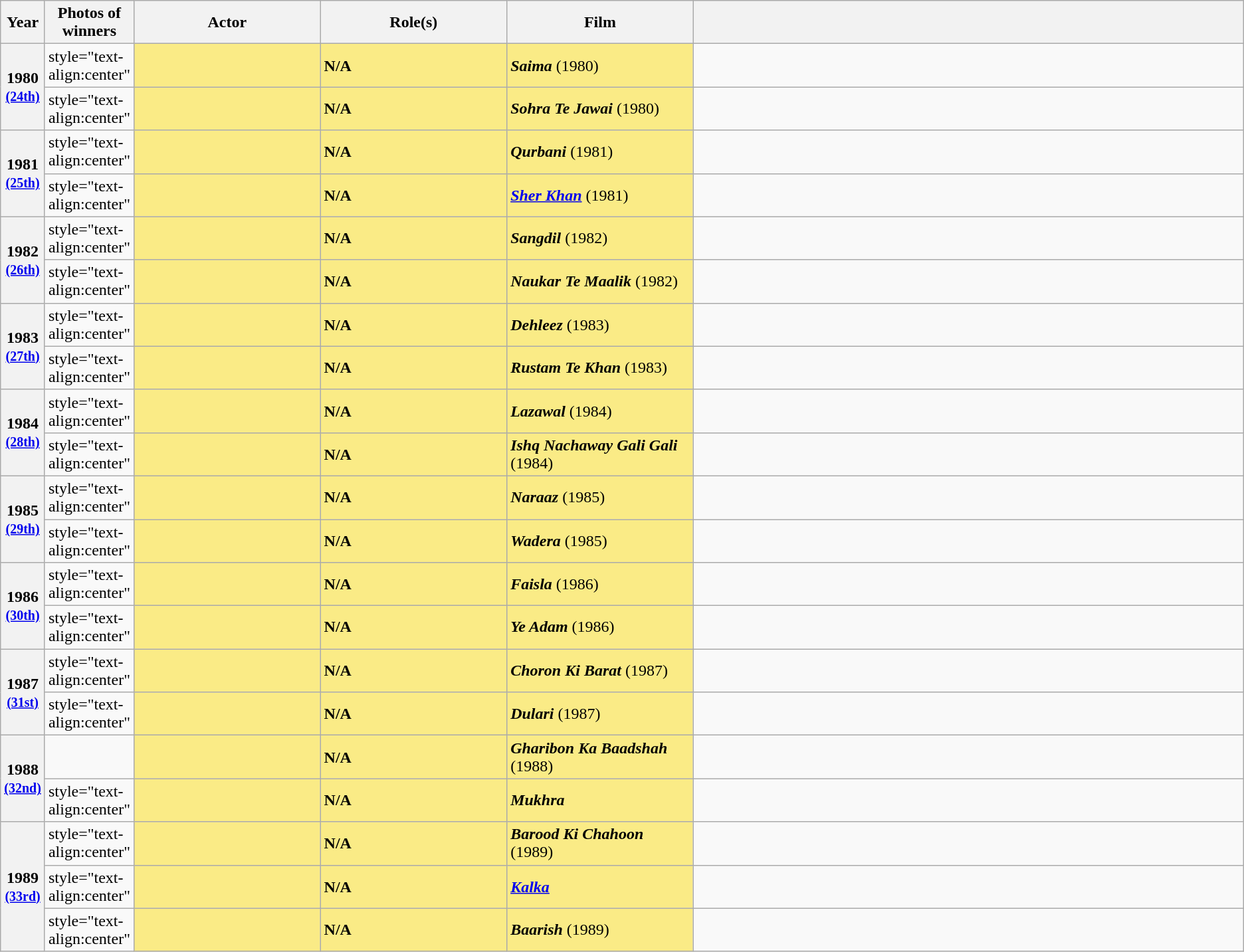<table class="wikitable sortable" style="text-align:left;">
<tr>
<th scope="col" style="width:3%; text-align:center;">Year</th>
<th scope="col" style="width:3%;text-align:center;">Photos of winners</th>
<th scope="col" style="width:15%;text-align:center;">Actor</th>
<th scope="col" style="width:15%;text-align:center;">Role(s)</th>
<th scope="col" style="width:15%;text-align:center;">Film</th>
<th scope="col" class="unsortable"></th>
</tr>
<tr>
<th scope="row" rowspan=2 style="text-align:center">1980 <br><small><a href='#'>(24th)</a> </small></th>
<td>style="text-align:center" </td>
<td style="background:#FAEB86;"><strong></strong> </td>
<td style="background:#FAEB86;"><strong>N/A</strong></td>
<td style="background:#FAEB86;"><strong><em>Saima</em></strong> (1980)</td>
<td></td>
</tr>
<tr>
<td>style="text-align:center" </td>
<td style="background:#FAEB86;"><strong></strong> </td>
<td style="background:#FAEB86;"><strong>N/A</strong></td>
<td style="background:#FAEB86;"><strong><em>Sohra Te Jawai</em></strong> (1980)</td>
<td></td>
</tr>
<tr>
<th scope="row" rowspan=2 style="text-align:center">1981 <br><small><a href='#'>(25th)</a> </small></th>
<td>style="text-align:center" </td>
<td style="background:#FAEB86;"><strong></strong> </td>
<td style="background:#FAEB86;"><strong>N/A</strong></td>
<td style="background:#FAEB86;"><strong><em>Qurbani</em></strong> (1981)</td>
<td></td>
</tr>
<tr>
<td>style="text-align:center" </td>
<td style="background:#FAEB86;"><strong></strong> </td>
<td style="background:#FAEB86;"><strong>N/A</strong></td>
<td style="background:#FAEB86;"><strong><em><a href='#'>Sher Khan</a></em></strong> (1981)</td>
<td></td>
</tr>
<tr>
<th scope="row" rowspan=2 style="text-align:center">1982 <br><small><a href='#'>(26th)</a> </small></th>
<td>style="text-align:center" </td>
<td style="background:#FAEB86;"><strong></strong> </td>
<td style="background:#FAEB86;"><strong>N/A</strong></td>
<td style="background:#FAEB86;"><strong><em>Sangdil</em></strong> (1982)</td>
<td></td>
</tr>
<tr>
<td>style="text-align:center" </td>
<td style="background:#FAEB86;"><strong></strong> </td>
<td style="background:#FAEB86;"><strong>N/A</strong></td>
<td style="background:#FAEB86;"><strong><em>Naukar Te Maalik</em></strong> (1982)</td>
<td></td>
</tr>
<tr>
<th scope="row" rowspan=2 style="text-align:center">1983 <br><small><a href='#'>(27th)</a> </small></th>
<td>style="text-align:center" </td>
<td style="background:#FAEB86;"><strong></strong> </td>
<td style="background:#FAEB86;"><strong>N/A</strong></td>
<td style="background:#FAEB86;"><strong><em>Dehleez</em></strong> (1983)</td>
<td></td>
</tr>
<tr>
<td>style="text-align:center" </td>
<td style="background:#FAEB86;"><strong></strong> </td>
<td style="background:#FAEB86;"><strong>N/A</strong></td>
<td style="background:#FAEB86;"><strong><em>Rustam Te Khan</em></strong> (1983)</td>
<td></td>
</tr>
<tr>
<th scope="row" rowspan=2 style="text-align:center">1984 <br><small><a href='#'>(28th)</a> </small></th>
<td>style="text-align:center" </td>
<td style="background:#FAEB86;"><strong></strong> </td>
<td style="background:#FAEB86;"><strong>N/A</strong></td>
<td style="background:#FAEB86;"><strong><em>Lazawal</em></strong> (1984)</td>
<td></td>
</tr>
<tr>
<td>style="text-align:center" </td>
<td style="background:#FAEB86;"><strong></strong> </td>
<td style="background:#FAEB86;"><strong>N/A</strong></td>
<td style="background:#FAEB86;"><strong><em>Ishq Nachaway Gali Gali</em></strong> (1984)</td>
<td></td>
</tr>
<tr>
<th scope="row" rowspan=2 style="text-align:center">1985 <br><small><a href='#'>(29th)</a> </small></th>
<td>style="text-align:center" </td>
<td style="background:#FAEB86;"><strong></strong> </td>
<td style="background:#FAEB86;"><strong>N/A</strong></td>
<td style="background:#FAEB86;"><strong><em>Naraaz</em></strong> (1985)</td>
<td></td>
</tr>
<tr>
<td>style="text-align:center" </td>
<td style="background:#FAEB86;"><strong></strong> </td>
<td style="background:#FAEB86;"><strong>N/A</strong></td>
<td style="background:#FAEB86;"><strong><em>Wadera</em></strong> (1985)</td>
<td></td>
</tr>
<tr>
<th scope="row" rowspan=2 style="text-align:center">1986 <br><small><a href='#'>(30th)</a> </small></th>
<td>style="text-align:center" </td>
<td style="background:#FAEB86;"><strong></strong> </td>
<td style="background:#FAEB86;"><strong>N/A</strong></td>
<td style="background:#FAEB86;"><strong><em>Faisla</em></strong> (1986)</td>
<td></td>
</tr>
<tr>
<td>style="text-align:center" </td>
<td style="background:#FAEB86;"><strong></strong> </td>
<td style="background:#FAEB86;"><strong>N/A</strong></td>
<td style="background:#FAEB86;"><strong><em>Ye Adam</em></strong> (1986)</td>
<td></td>
</tr>
<tr>
<th scope="row" rowspan=2 style="text-align:center">1987 <br><small><a href='#'>(31st)</a> </small></th>
<td>style="text-align:center" </td>
<td style="background:#FAEB86;"><strong></strong> </td>
<td style="background:#FAEB86;"><strong>N/A</strong></td>
<td style="background:#FAEB86;"><strong><em>Choron Ki Barat</em></strong> (1987)</td>
<td></td>
</tr>
<tr>
<td>style="text-align:center" </td>
<td style="background:#FAEB86;"><strong></strong> </td>
<td style="background:#FAEB86;"><strong>N/A</strong></td>
<td style="background:#FAEB86;"><strong><em>Dulari</em></strong> (1987)</td>
<td></td>
</tr>
<tr>
<th scope="row" rowspan=2 style="text-align:center">1988 <br><small><a href='#'>(32nd)</a> </small></th>
<td style="text-align:center"></td>
<td style="background:#FAEB86;"><strong></strong> </td>
<td style="background:#FAEB86;"><strong>N/A</strong></td>
<td style="background:#FAEB86;"><strong><em>Gharibon Ka Baadshah</em></strong> (1988)</td>
<td></td>
</tr>
<tr>
<td>style="text-align:center" </td>
<td style="background:#FAEB86;"><strong></strong> </td>
<td style="background:#FAEB86;"><strong>N/A</strong></td>
<td style="background:#FAEB86;"><strong><em>Mukhra</em></strong></td>
<td></td>
</tr>
<tr>
<th scope="row" rowspan=3 style="text-align:center">1989 <br><small><a href='#'>(33rd)</a> </small></th>
<td>style="text-align:center" </td>
<td style="background:#FAEB86;"><strong></strong> </td>
<td style="background:#FAEB86;"><strong>N/A</strong></td>
<td style="background:#FAEB86;"><strong><em>Barood Ki Chahoon</em></strong> (1989)</td>
<td></td>
</tr>
<tr>
<td>style="text-align:center" </td>
<td style="background:#FAEB86;"><strong></strong> </td>
<td style="background:#FAEB86;"><strong>N/A</strong></td>
<td style="background:#FAEB86;"><strong><em><a href='#'>Kalka</a></em></strong></td>
<td></td>
</tr>
<tr>
<td>style="text-align:center" </td>
<td style="background:#FAEB86;"><strong></strong> </td>
<td style="background:#FAEB86;"><strong>N/A</strong></td>
<td style="background:#FAEB86;"><strong><em>Baarish</em></strong> (1989)</td>
<td></td>
</tr>
</table>
